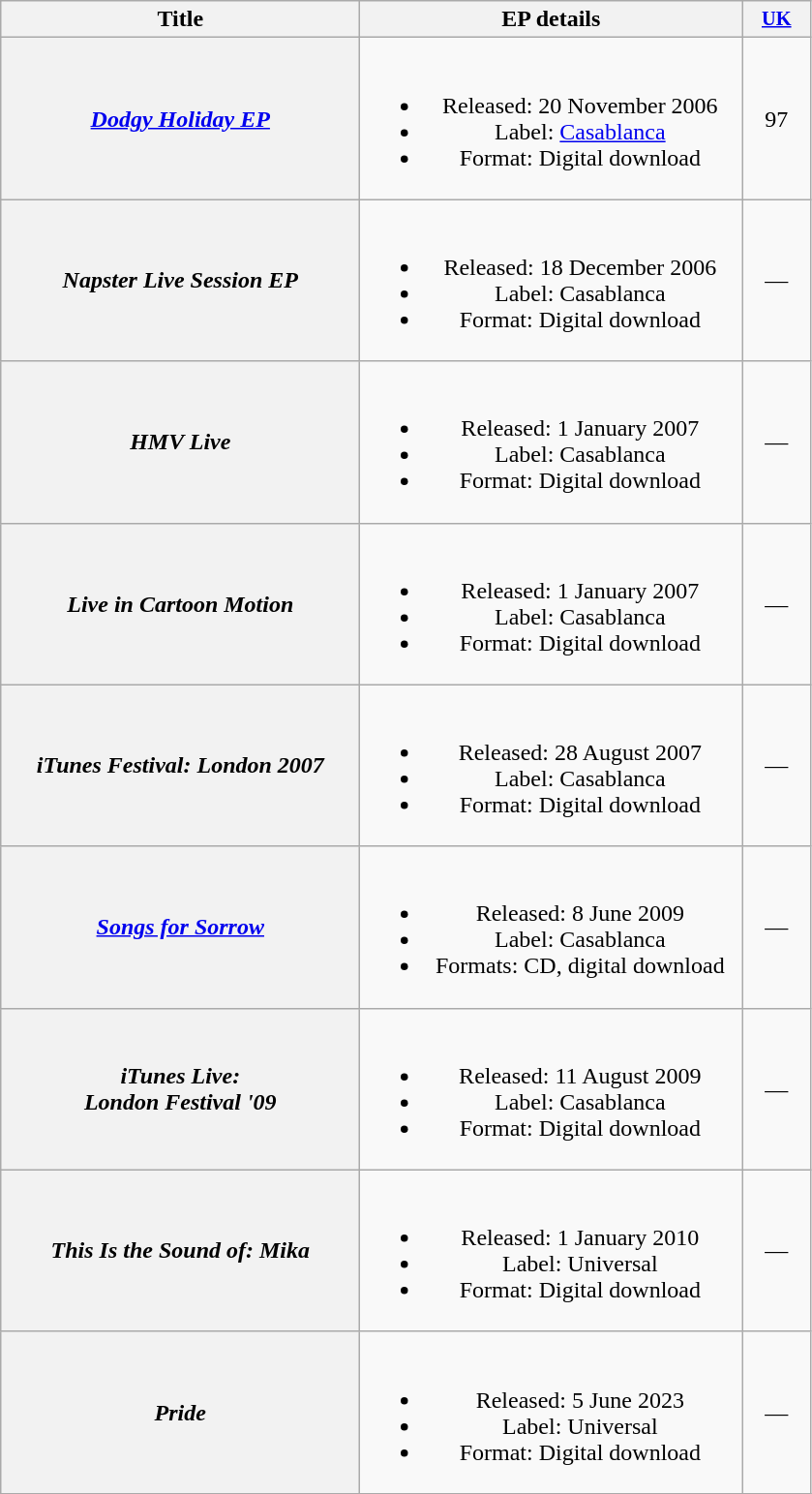<table class="wikitable plainrowheaders" style="text-align:center;" border="1">
<tr>
<th scope="col" style="width:15em;">Title</th>
<th scope="col" style="width:16em;">EP details</th>
<th scope="col" style="width:3em;font-size:85%;"><a href='#'>UK</a><br></th>
</tr>
<tr>
<th scope="row"><em><a href='#'>Dodgy Holiday EP</a></em></th>
<td><br><ul><li>Released: 20 November 2006</li><li>Label: <a href='#'>Casablanca</a></li><li>Format: Digital download</li></ul></td>
<td>97</td>
</tr>
<tr>
<th scope="row"><em>Napster Live Session EP</em></th>
<td><br><ul><li>Released: 18 December 2006</li><li>Label: Casablanca</li><li>Format: Digital download</li></ul></td>
<td>—</td>
</tr>
<tr>
<th scope="row"><em>HMV Live</em></th>
<td><br><ul><li>Released: 1 January 2007</li><li>Label: Casablanca</li><li>Format: Digital download</li></ul></td>
<td>—</td>
</tr>
<tr>
<th scope="row"><em>Live in Cartoon Motion</em></th>
<td><br><ul><li>Released: 1 January 2007</li><li>Label: Casablanca</li><li>Format: Digital download</li></ul></td>
<td>—</td>
</tr>
<tr>
<th scope="row"><em>iTunes Festival: London 2007</em></th>
<td><br><ul><li>Released: 28 August 2007</li><li>Label: Casablanca</li><li>Format: Digital download</li></ul></td>
<td>—</td>
</tr>
<tr>
<th scope="row"><em><a href='#'>Songs for Sorrow</a></em></th>
<td><br><ul><li>Released: 8 June 2009</li><li>Label: Casablanca</li><li>Formats: CD, digital download</li></ul></td>
<td>—</td>
</tr>
<tr>
<th scope="row"><em>iTunes Live:<br>London Festival '09</em></th>
<td><br><ul><li>Released: 11 August 2009</li><li>Label: Casablanca</li><li>Format: Digital download</li></ul></td>
<td>—</td>
</tr>
<tr>
<th scope="row"><em>This Is the Sound of: Mika</em></th>
<td><br><ul><li>Released: 1 January 2010</li><li>Label: Universal</li><li>Format: Digital download</li></ul></td>
<td>—</td>
</tr>
<tr>
<th scope="row"><em>Pride</em></th>
<td><br><ul><li>Released: 5 June 2023</li><li>Label: Universal</li><li>Format: Digital download</li></ul></td>
<td>—</td>
</tr>
<tr>
</tr>
</table>
